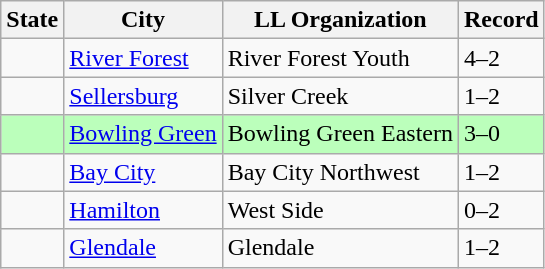<table class="wikitable">
<tr>
<th>State</th>
<th>City</th>
<th>LL Organization</th>
<th>Record</th>
</tr>
<tr>
<td><strong></strong></td>
<td><a href='#'>River Forest</a></td>
<td>River Forest Youth</td>
<td>4–2</td>
</tr>
<tr>
<td><strong></strong></td>
<td><a href='#'>Sellersburg</a></td>
<td>Silver Creek</td>
<td>1–2</td>
</tr>
<tr bgcolor="bbffbb">
<td><strong></strong></td>
<td><a href='#'>Bowling Green</a></td>
<td>Bowling Green Eastern</td>
<td>3–0</td>
</tr>
<tr>
<td><strong></strong></td>
<td><a href='#'>Bay City</a></td>
<td>Bay City Northwest</td>
<td>1–2</td>
</tr>
<tr>
<td><strong></strong></td>
<td><a href='#'>Hamilton</a></td>
<td>West Side</td>
<td>0–2</td>
</tr>
<tr>
<td><strong></strong></td>
<td><a href='#'>Glendale</a></td>
<td>Glendale</td>
<td>1–2</td>
</tr>
</table>
